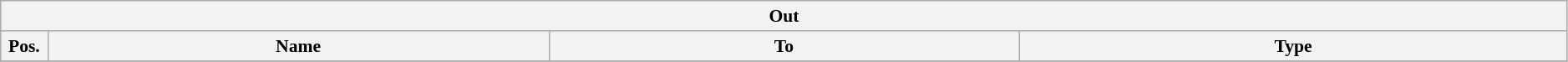<table class="wikitable" style="font-size:90%;width:99%;">
<tr>
<th colspan="4">Out</th>
</tr>
<tr>
<th width=3%>Pos.</th>
<th width=32%>Name</th>
<th width=30%>To</th>
<th width=35%>Type</th>
</tr>
<tr>
</tr>
</table>
